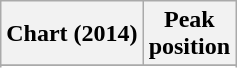<table class="wikitable sortable plainrowheaders" style="text-align:center">
<tr>
<th scope="col">Chart (2014)</th>
<th scope="col">Peak<br>position</th>
</tr>
<tr>
</tr>
<tr>
</tr>
</table>
